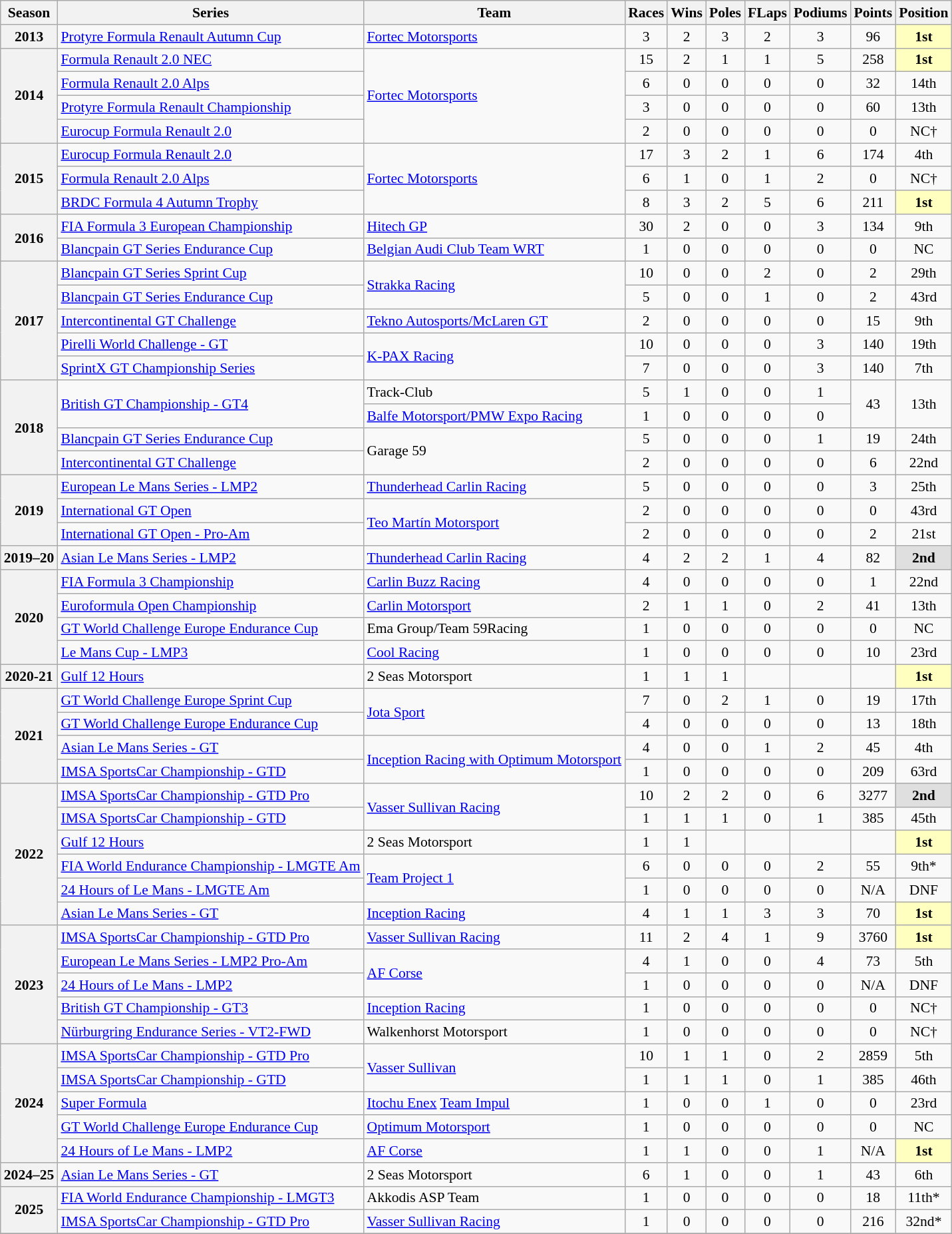<table class="wikitable" style="font-size: 90%; text-align:center">
<tr>
<th>Season</th>
<th>Series</th>
<th>Team</th>
<th>Races</th>
<th>Wins</th>
<th>Poles</th>
<th>FLaps</th>
<th>Podiums</th>
<th>Points</th>
<th>Position</th>
</tr>
<tr>
<th>2013</th>
<td align=left><a href='#'>Protyre Formula Renault Autumn Cup</a></td>
<td align=left><a href='#'>Fortec Motorsports</a></td>
<td>3</td>
<td>2</td>
<td>3</td>
<td>2</td>
<td>3</td>
<td>96</td>
<td style="background:#FFFFBF;"><strong>1st</strong></td>
</tr>
<tr>
<th rowspan=4>2014</th>
<td align=left><a href='#'>Formula Renault 2.0 NEC</a></td>
<td align=left rowspan=4><a href='#'>Fortec Motorsports</a></td>
<td>15</td>
<td>2</td>
<td>1</td>
<td>1</td>
<td>5</td>
<td>258</td>
<td style="background:#FFFFBF;"><strong>1st</strong></td>
</tr>
<tr>
<td align=left><a href='#'>Formula Renault 2.0 Alps</a></td>
<td>6</td>
<td>0</td>
<td>0</td>
<td>0</td>
<td>0</td>
<td>32</td>
<td>14th</td>
</tr>
<tr>
<td align=left><a href='#'>Protyre Formula Renault Championship</a></td>
<td>3</td>
<td>0</td>
<td>0</td>
<td>0</td>
<td>0</td>
<td>60</td>
<td>13th</td>
</tr>
<tr>
<td align=left><a href='#'>Eurocup Formula Renault 2.0</a></td>
<td>2</td>
<td>0</td>
<td>0</td>
<td>0</td>
<td>0</td>
<td>0</td>
<td>NC†</td>
</tr>
<tr>
<th rowspan=3>2015</th>
<td align=left><a href='#'>Eurocup Formula Renault 2.0</a></td>
<td align=left rowspan=3><a href='#'>Fortec Motorsports</a></td>
<td>17</td>
<td>3</td>
<td>2</td>
<td>1</td>
<td>6</td>
<td>174</td>
<td>4th</td>
</tr>
<tr>
<td align=left><a href='#'>Formula Renault 2.0 Alps</a></td>
<td>6</td>
<td>1</td>
<td>0</td>
<td>1</td>
<td>2</td>
<td>0</td>
<td>NC†</td>
</tr>
<tr>
<td align=left><a href='#'>BRDC Formula 4 Autumn Trophy</a></td>
<td>8</td>
<td>3</td>
<td>2</td>
<td>5</td>
<td>6</td>
<td>211</td>
<td style="background:#FFFFBF;"><strong>1st</strong></td>
</tr>
<tr>
<th rowspan=2>2016</th>
<td align=left><a href='#'>FIA Formula 3 European Championship</a></td>
<td align=left><a href='#'>Hitech GP</a></td>
<td>30</td>
<td>2</td>
<td>0</td>
<td>0</td>
<td>3</td>
<td>134</td>
<td>9th</td>
</tr>
<tr>
<td align=left><a href='#'>Blancpain GT Series Endurance Cup</a></td>
<td align=left><a href='#'>Belgian Audi Club Team WRT</a></td>
<td>1</td>
<td>0</td>
<td>0</td>
<td>0</td>
<td>0</td>
<td>0</td>
<td>NC</td>
</tr>
<tr>
<th rowspan=5>2017</th>
<td align=left><a href='#'>Blancpain GT Series Sprint Cup</a></td>
<td align=left rowspan=2><a href='#'>Strakka Racing</a></td>
<td>10</td>
<td>0</td>
<td>0</td>
<td>2</td>
<td>0</td>
<td>2</td>
<td>29th</td>
</tr>
<tr>
<td align=left><a href='#'>Blancpain GT Series Endurance Cup</a></td>
<td>5</td>
<td>0</td>
<td>0</td>
<td>1</td>
<td>0</td>
<td>2</td>
<td>43rd</td>
</tr>
<tr>
<td align=left><a href='#'>Intercontinental GT Challenge</a></td>
<td align=left><a href='#'>Tekno Autosports/McLaren GT</a></td>
<td>2</td>
<td>0</td>
<td>0</td>
<td>0</td>
<td>0</td>
<td>15</td>
<td>9th</td>
</tr>
<tr>
<td align=left><a href='#'>Pirelli World Challenge - GT</a></td>
<td align=left rowspan=2><a href='#'>K-PAX Racing</a></td>
<td>10</td>
<td>0</td>
<td>0</td>
<td>0</td>
<td>3</td>
<td>140</td>
<td>19th</td>
</tr>
<tr>
<td align=left><a href='#'>SprintX GT Championship Series</a></td>
<td>7</td>
<td>0</td>
<td>0</td>
<td>0</td>
<td>3</td>
<td>140</td>
<td>7th</td>
</tr>
<tr>
<th rowspan=4>2018</th>
<td align=left rowspan=2><a href='#'>British GT Championship - GT4</a></td>
<td align=left>Track-Club</td>
<td>5</td>
<td>1</td>
<td>0</td>
<td>0</td>
<td>1</td>
<td rowspan=2>43</td>
<td rowspan=2>13th</td>
</tr>
<tr>
<td align=left><a href='#'>Balfe Motorsport/PMW Expo Racing</a></td>
<td>1</td>
<td>0</td>
<td>0</td>
<td>0</td>
<td>0</td>
</tr>
<tr>
<td align=left><a href='#'>Blancpain GT Series Endurance Cup</a></td>
<td rowspan="2" align="left">Garage 59</td>
<td>5</td>
<td>0</td>
<td>0</td>
<td>0</td>
<td>1</td>
<td>19</td>
<td>24th</td>
</tr>
<tr>
<td align=left><a href='#'>Intercontinental GT Challenge</a></td>
<td>2</td>
<td>0</td>
<td>0</td>
<td>0</td>
<td>0</td>
<td>6</td>
<td>22nd</td>
</tr>
<tr>
<th rowspan=3>2019</th>
<td align=left><a href='#'>European Le Mans Series - LMP2</a></td>
<td align=left><a href='#'>Thunderhead Carlin Racing</a></td>
<td>5</td>
<td>0</td>
<td>0</td>
<td>0</td>
<td>0</td>
<td>3</td>
<td>25th</td>
</tr>
<tr>
<td align=left><a href='#'>International GT Open</a></td>
<td align=left rowspan=2><a href='#'>Teo Martín Motorsport</a></td>
<td>2</td>
<td>0</td>
<td>0</td>
<td>0</td>
<td>0</td>
<td>0</td>
<td>43rd</td>
</tr>
<tr>
<td align=left><a href='#'>International GT Open - Pro-Am</a></td>
<td>2</td>
<td>0</td>
<td>0</td>
<td>0</td>
<td>0</td>
<td>2</td>
<td>21st</td>
</tr>
<tr>
<th nowrap>2019–20</th>
<td align=left><a href='#'>Asian Le Mans Series - LMP2</a></td>
<td align=left><a href='#'>Thunderhead Carlin Racing</a></td>
<td>4</td>
<td>2</td>
<td>2</td>
<td>1</td>
<td>4</td>
<td>82</td>
<td style="background:#DFDFDF;"><strong>2nd</strong></td>
</tr>
<tr>
<th rowspan=4>2020</th>
<td align=left><a href='#'>FIA Formula 3 Championship</a></td>
<td align=left><a href='#'>Carlin Buzz Racing</a></td>
<td>4</td>
<td>0</td>
<td>0</td>
<td>0</td>
<td>0</td>
<td>1</td>
<td>22nd</td>
</tr>
<tr>
<td align=left><a href='#'>Euroformula Open Championship</a></td>
<td align=left><a href='#'>Carlin Motorsport</a></td>
<td>2</td>
<td>1</td>
<td>1</td>
<td>0</td>
<td>2</td>
<td>41</td>
<td>13th</td>
</tr>
<tr>
<td align=left><a href='#'>GT World Challenge Europe Endurance Cup</a></td>
<td align=left>Ema Group/Team 59Racing</td>
<td>1</td>
<td>0</td>
<td>0</td>
<td>0</td>
<td>0</td>
<td>0</td>
<td>NC</td>
</tr>
<tr>
<td align=left><a href='#'>Le Mans Cup - LMP3</a></td>
<td align=left><a href='#'>Cool Racing</a></td>
<td>1</td>
<td>0</td>
<td>0</td>
<td>0</td>
<td>0</td>
<td>10</td>
<td>23rd</td>
</tr>
<tr>
<th>2020-21</th>
<td align=left><a href='#'>Gulf 12 Hours</a></td>
<td align=left>2 Seas Motorsport</td>
<td>1</td>
<td>1</td>
<td>1</td>
<td></td>
<td></td>
<td></td>
<td style="background:#FFFFBF;"><strong>1st</strong></td>
</tr>
<tr>
<th rowspan=4>2021</th>
<td align=left><a href='#'>GT World Challenge Europe Sprint Cup</a></td>
<td align=left rowspan=2><a href='#'>Jota Sport</a></td>
<td>7</td>
<td>0</td>
<td>2</td>
<td>1</td>
<td>0</td>
<td>19</td>
<td>17th</td>
</tr>
<tr>
<td align=left><a href='#'>GT World Challenge Europe Endurance Cup</a></td>
<td>4</td>
<td>0</td>
<td>0</td>
<td>0</td>
<td>0</td>
<td>13</td>
<td>18th</td>
</tr>
<tr>
<td align=left><a href='#'>Asian Le Mans Series - GT</a></td>
<td align=left rowspan=2 nowrap><a href='#'>Inception Racing with Optimum Motorsport</a></td>
<td>4</td>
<td>0</td>
<td>0</td>
<td>1</td>
<td>2</td>
<td>45</td>
<td>4th</td>
</tr>
<tr>
<td align=left><a href='#'>IMSA SportsCar Championship - GTD</a></td>
<td>1</td>
<td>0</td>
<td>0</td>
<td>0</td>
<td>0</td>
<td>209</td>
<td>63rd</td>
</tr>
<tr>
<th rowspan="6">2022</th>
<td align=left nowrap><a href='#'>IMSA SportsCar Championship - GTD Pro</a></td>
<td rowspan="2" align="left"><a href='#'>Vasser Sullivan Racing</a></td>
<td>10</td>
<td>2</td>
<td>2</td>
<td>0</td>
<td>6</td>
<td>3277</td>
<td style="background:#DFDFDF;"><strong>2nd</strong></td>
</tr>
<tr>
<td align=left><a href='#'>IMSA SportsCar Championship - GTD</a></td>
<td>1</td>
<td>1</td>
<td>1</td>
<td>0</td>
<td>1</td>
<td>385</td>
<td>45th</td>
</tr>
<tr>
<td align=left><a href='#'>Gulf 12 Hours</a></td>
<td align=left nowrap>2 Seas Motorsport</td>
<td>1</td>
<td>1</td>
<td></td>
<td></td>
<td></td>
<td></td>
<td style="background:#FFFFBF;"><strong>1st</strong></td>
</tr>
<tr>
<td align=left nowrap><a href='#'>FIA World Endurance Championship - LMGTE Am</a></td>
<td rowspan="2" align="left"><a href='#'>Team Project 1</a></td>
<td>6</td>
<td>0</td>
<td>0</td>
<td>0</td>
<td>2</td>
<td>55</td>
<td>9th*</td>
</tr>
<tr>
<td align=left nowrap><a href='#'>24 Hours of Le Mans - LMGTE Am</a></td>
<td>1</td>
<td>0</td>
<td>0</td>
<td>0</td>
<td>0</td>
<td>N/A</td>
<td>DNF</td>
</tr>
<tr>
<td align=left nowrap><a href='#'>Asian Le Mans Series - GT</a></td>
<td align=left><a href='#'>Inception Racing</a></td>
<td>4</td>
<td>1</td>
<td>1</td>
<td>3</td>
<td>3</td>
<td>70</td>
<td style="background:#FFFFBF;"><strong>1st</strong></td>
</tr>
<tr>
<th rowspan="5">2023</th>
<td align="left"><a href='#'>IMSA SportsCar Championship - GTD Pro</a></td>
<td align="left"><a href='#'>Vasser Sullivan Racing</a></td>
<td>11</td>
<td>2</td>
<td>4</td>
<td>1</td>
<td>9</td>
<td>3760</td>
<td style="background:#FFFFBF;"><strong>1st</strong></td>
</tr>
<tr>
<td align=left><a href='#'>European Le Mans Series - LMP2 Pro-Am</a></td>
<td rowspan="2" align="left"><a href='#'>AF Corse</a></td>
<td>4</td>
<td>1</td>
<td>0</td>
<td>0</td>
<td>4</td>
<td>73</td>
<td>5th</td>
</tr>
<tr>
<td align=left><a href='#'>24 Hours of Le Mans - LMP2</a></td>
<td>1</td>
<td>0</td>
<td>0</td>
<td>0</td>
<td>0</td>
<td>N/A</td>
<td>DNF</td>
</tr>
<tr>
<td align=left><a href='#'>British GT Championship - GT3</a></td>
<td align=left><a href='#'>Inception Racing</a></td>
<td>1</td>
<td>0</td>
<td>0</td>
<td>0</td>
<td>0</td>
<td>0</td>
<td>NC†</td>
</tr>
<tr>
<td align=left><a href='#'>Nürburgring Endurance Series - VT2-FWD</a></td>
<td align=left>Walkenhorst Motorsport</td>
<td>1</td>
<td>0</td>
<td>0</td>
<td>0</td>
<td>0</td>
<td>0</td>
<td>NC†</td>
</tr>
<tr>
<th rowspan="5">2024</th>
<td align=left><a href='#'>IMSA SportsCar Championship - GTD Pro</a></td>
<td rowspan="2" align="left"><a href='#'>Vasser Sullivan</a></td>
<td>10</td>
<td>1</td>
<td>1</td>
<td>0</td>
<td>2</td>
<td>2859</td>
<td>5th</td>
</tr>
<tr>
<td align=left><a href='#'>IMSA SportsCar Championship - GTD</a></td>
<td>1</td>
<td>1</td>
<td>1</td>
<td>0</td>
<td>1</td>
<td>385</td>
<td>46th</td>
</tr>
<tr>
<td align=left><a href='#'>Super Formula</a></td>
<td align=left><a href='#'>Itochu Enex</a> <a href='#'>Team Impul</a></td>
<td>1</td>
<td>0</td>
<td>0</td>
<td>1</td>
<td>0</td>
<td>0</td>
<td>23rd</td>
</tr>
<tr>
<td align=left><a href='#'>GT World Challenge Europe Endurance Cup</a></td>
<td align=left><a href='#'>Optimum Motorsport</a></td>
<td>1</td>
<td>0</td>
<td>0</td>
<td>0</td>
<td>0</td>
<td>0</td>
<td>NC</td>
</tr>
<tr>
<td align=left><a href='#'>24 Hours of Le Mans - LMP2</a></td>
<td align="left"><a href='#'>AF Corse</a></td>
<td>1</td>
<td>1</td>
<td>0</td>
<td>0</td>
<td>1</td>
<td>N/A</td>
<td style="background:#FFFFBF;"><strong>1st</strong></td>
</tr>
<tr>
<th>2024–25</th>
<td align=left><a href='#'>Asian Le Mans Series - GT</a></td>
<td align=left>2 Seas Motorsport</td>
<td>6</td>
<td>1</td>
<td>0</td>
<td>0</td>
<td>1</td>
<td>43</td>
<td>6th</td>
</tr>
<tr>
<th rowspan=2>2025</th>
<td align=left><a href='#'>FIA World Endurance Championship - LMGT3</a></td>
<td align=left>Akkodis ASP Team</td>
<td>1</td>
<td>0</td>
<td>0</td>
<td>0</td>
<td>0</td>
<td>18</td>
<td>11th*</td>
</tr>
<tr>
<td align=left><a href='#'>IMSA SportsCar Championship - GTD Pro</a></td>
<td align=left><a href='#'>Vasser Sullivan Racing</a></td>
<td>1</td>
<td>0</td>
<td>0</td>
<td>0</td>
<td>0</td>
<td>216</td>
<td>32nd*</td>
</tr>
<tr>
</tr>
</table>
